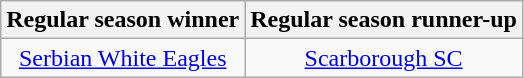<table class="wikitable" style="text-align: center;">
<tr>
<th>Regular season winner</th>
<th>Regular season runner-up</th>
</tr>
<tr>
<td><a href='#'>Serbian White Eagles</a></td>
<td><a href='#'>Scarborough SC</a></td>
</tr>
</table>
